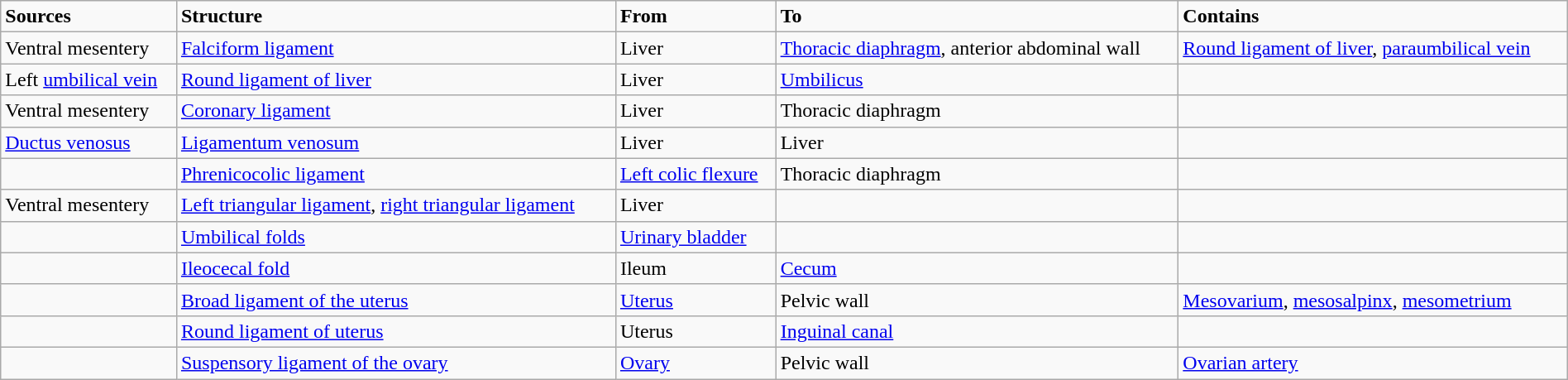<table class="wikitable" style="width: 100%;">
<tr>
<td><strong>Sources</strong></td>
<td><strong>Structure</strong></td>
<td><strong>From</strong></td>
<td><strong>To</strong></td>
<td><strong>Contains </strong></td>
</tr>
<tr>
<td>Ventral mesentery</td>
<td><a href='#'>Falciform ligament</a></td>
<td>Liver</td>
<td><a href='#'>Thoracic diaphragm</a>, anterior abdominal wall</td>
<td><a href='#'>Round ligament of liver</a>, <a href='#'>paraumbilical vein</a></td>
</tr>
<tr>
<td>Left <a href='#'>umbilical vein</a></td>
<td><a href='#'>Round ligament of liver</a></td>
<td>Liver</td>
<td><a href='#'>Umbilicus</a></td>
<td></td>
</tr>
<tr>
<td>Ventral mesentery</td>
<td><a href='#'>Coronary ligament</a></td>
<td>Liver</td>
<td>Thoracic diaphragm</td>
<td></td>
</tr>
<tr>
<td><a href='#'>Ductus venosus</a></td>
<td><a href='#'>Ligamentum venosum</a></td>
<td>Liver</td>
<td>Liver</td>
<td></td>
</tr>
<tr>
<td></td>
<td><a href='#'>Phrenicocolic ligament</a></td>
<td><a href='#'>Left colic flexure</a></td>
<td>Thoracic diaphragm</td>
<td></td>
</tr>
<tr>
<td>Ventral mesentery</td>
<td><a href='#'>Left triangular ligament</a>, <a href='#'>right triangular ligament</a></td>
<td>Liver</td>
<td></td>
<td></td>
</tr>
<tr>
<td></td>
<td><a href='#'>Umbilical folds</a></td>
<td><a href='#'>Urinary bladder</a></td>
<td></td>
<td></td>
</tr>
<tr>
<td></td>
<td><a href='#'>Ileocecal fold</a></td>
<td>Ileum</td>
<td><a href='#'>Cecum</a></td>
<td></td>
</tr>
<tr>
<td></td>
<td><a href='#'>Broad ligament of the uterus</a></td>
<td><a href='#'>Uterus</a></td>
<td>Pelvic wall</td>
<td><a href='#'>Mesovarium</a>, <a href='#'>mesosalpinx</a>, <a href='#'>mesometrium</a></td>
</tr>
<tr>
<td></td>
<td><a href='#'>Round ligament of uterus</a></td>
<td>Uterus</td>
<td><a href='#'>Inguinal canal</a></td>
<td></td>
</tr>
<tr>
<td></td>
<td><a href='#'>Suspensory ligament of the ovary</a></td>
<td><a href='#'>Ovary</a></td>
<td>Pelvic wall</td>
<td><a href='#'>Ovarian artery</a></td>
</tr>
</table>
